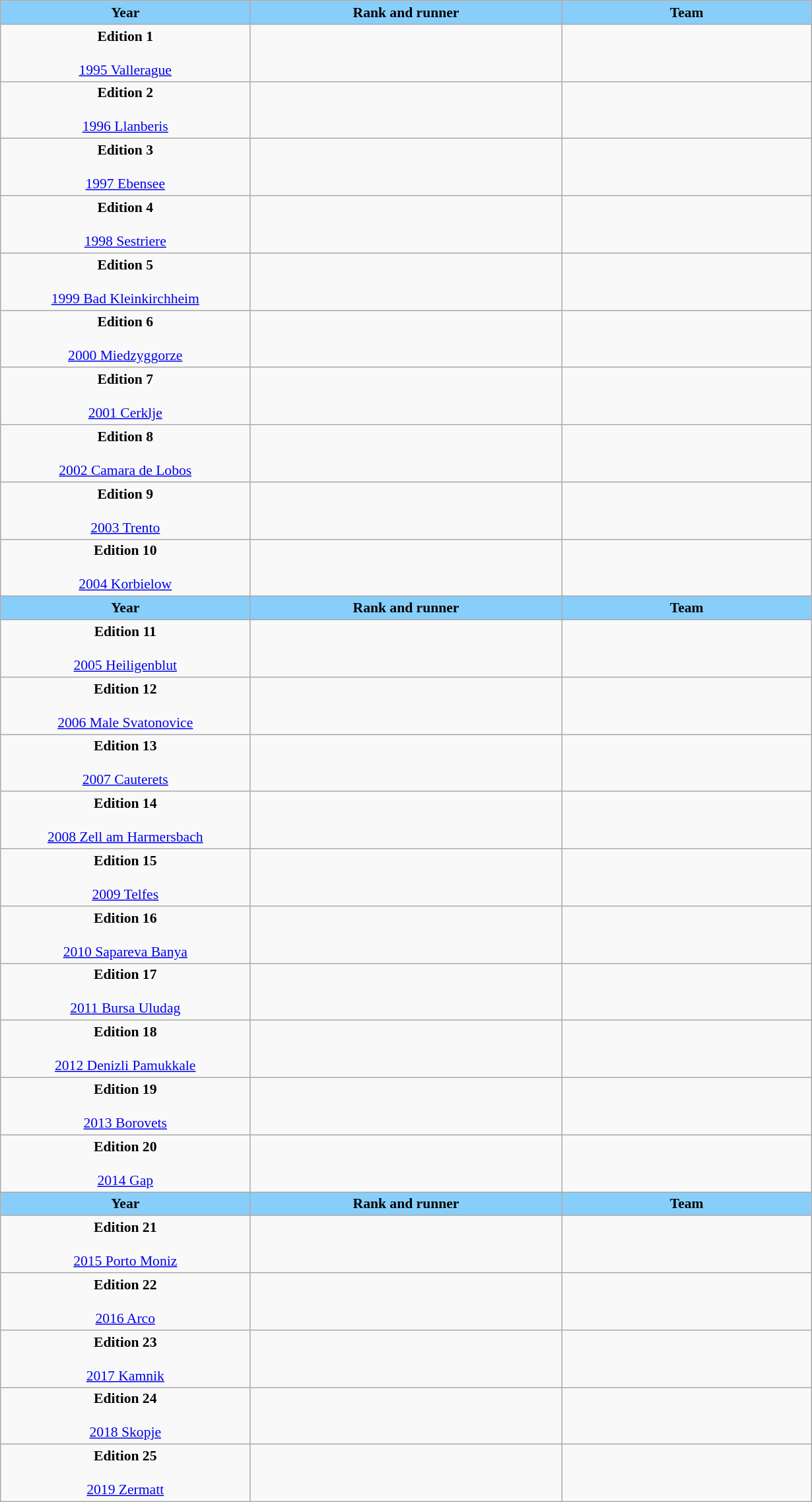<table class="wikitable" style="font-size:90%;text-align:center;">
<tr bgcolor=lightskyblue>
<td width=20%><strong>Year</strong></td>
<td width=25%><strong>Rank and runner</strong></td>
<td width=20%><strong>Team</strong></td>
</tr>
<tr>
<td><strong>Edition 1</strong> <br>  <br> <a href='#'>1995 Vallerague</a></td>
<td><br></td>
<td><br></td>
</tr>
<tr>
<td><strong>Edition 2</strong> <br>  <br> <a href='#'>1996 Llanberis</a></td>
<td><br></td>
<td><br></td>
</tr>
<tr>
<td><strong>Edition 3</strong> <br>  <br> <a href='#'>1997 Ebensee</a></td>
<td><br></td>
<td><br></td>
</tr>
<tr>
<td><strong>Edition 4</strong> <br>  <br> <a href='#'>1998 Sestriere</a></td>
<td><br></td>
<td><br></td>
</tr>
<tr>
<td><strong>Edition 5</strong> <br>  <br> <a href='#'>1999 Bad Kleinkirchheim</a></td>
<td><br></td>
<td><br></td>
</tr>
<tr>
<td><strong>Edition 6</strong> <br>  <br> <a href='#'>2000 Miedzyggorze</a></td>
<td><br></td>
<td><br></td>
</tr>
<tr>
<td><strong>Edition 7</strong> <br>  <br> <a href='#'>2001 Cerklje</a></td>
<td><br></td>
<td><br></td>
</tr>
<tr>
<td><strong>Edition 8</strong> <br>  <br> <a href='#'>2002 Camara de Lobos</a></td>
<td><br></td>
<td><br></td>
</tr>
<tr>
<td><strong>Edition 9</strong> <br>  <br> <a href='#'>2003 Trento</a></td>
<td><br></td>
<td><br></td>
</tr>
<tr>
<td><strong>Edition 10</strong> <br>  <br> <a href='#'>2004 Korbielow</a></td>
<td><br></td>
<td><br></td>
</tr>
<tr bgcolor=lightskyblue>
<td width=20%><strong>Year</strong></td>
<td width=25%><strong>Rank and runner</strong></td>
<td width=20%><strong>Team</strong></td>
</tr>
<tr>
<td><strong>Edition 11</strong> <br>  <br> <a href='#'>2005 Heiligenblut</a></td>
<td><br></td>
<td><br></td>
</tr>
<tr>
<td><strong>Edition 12</strong> <br>  <br> <a href='#'>2006 Male Svatonovice</a></td>
<td><br></td>
<td><br></td>
</tr>
<tr>
<td><strong>Edition 13</strong> <br>  <br> <a href='#'>2007 Cauterets</a></td>
<td><br></td>
<td><br></td>
</tr>
<tr>
<td><strong>Edition 14</strong> <br>  <br> <a href='#'>2008 Zell am Harmersbach</a></td>
<td><br></td>
<td><br></td>
</tr>
<tr>
<td><strong>Edition 15</strong> <br>  <br> <a href='#'>2009 Telfes</a></td>
<td><br></td>
<td><br></td>
</tr>
<tr>
<td><strong>Edition 16</strong> <br>  <br> <a href='#'>2010 Sapareva Banya</a></td>
<td><br></td>
<td><br></td>
</tr>
<tr>
<td><strong>Edition 17</strong> <br>  <br> <a href='#'>2011 Bursa Uludag</a></td>
<td><br></td>
<td><br></td>
</tr>
<tr>
<td><strong>Edition 18</strong> <br>  <br> <a href='#'>2012 Denizli Pamukkale</a></td>
<td><br></td>
<td><br></td>
</tr>
<tr>
<td><strong>Edition 19</strong> <br>  <br> <a href='#'>2013 Borovets</a></td>
<td><br></td>
<td><br></td>
</tr>
<tr>
<td><strong>Edition 20</strong> <br>  <br> <a href='#'>2014 Gap</a></td>
<td><br></td>
<td><br></td>
</tr>
<tr bgcolor=lightskyblue>
<td width=20%><strong>Year</strong></td>
<td width=25%><strong>Rank and runner</strong></td>
<td width=20%><strong>Team</strong></td>
</tr>
<tr>
<td><strong>Edition 21</strong> <br>  <br> <a href='#'>2015 Porto Moniz</a></td>
<td><br></td>
<td><br></td>
</tr>
<tr>
<td><strong>Edition 22</strong> <br>  <br> <a href='#'>2016 Arco</a></td>
<td><br></td>
<td><br></td>
</tr>
<tr>
<td><strong>Edition 23</strong> <br>  <br> <a href='#'>2017 Kamnik</a></td>
<td><br></td>
<td><br></td>
</tr>
<tr>
<td><strong>Edition 24</strong> <br>  <br> <a href='#'>2018 Skopje</a></td>
<td><br></td>
<td><br></td>
</tr>
<tr>
<td><strong>Edition 25</strong> <br>  <br> <a href='#'>2019 Zermatt</a></td>
<td><br></td>
<td><br></td>
</tr>
</table>
